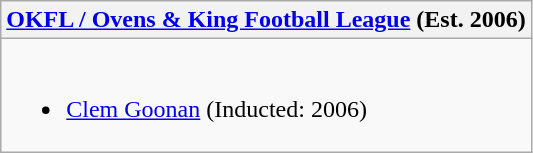<table class="wikitable collapsible collapsed">
<tr>
<th><strong><a href='#'>OKFL / Ovens & King Football League</a> (Est. 2006)</strong> </th>
</tr>
<tr>
<td><br><ul><li><a href='#'>Clem Goonan</a> (Inducted: 2006)</li></ul></td>
</tr>
</table>
